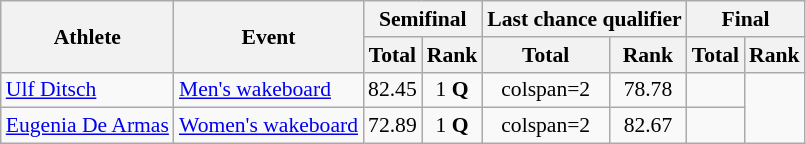<table class="wikitable" border="1" style="font-size:90%">
<tr>
<th rowspan=2>Athlete</th>
<th rowspan=2>Event</th>
<th colspan=2>Semifinal</th>
<th colspan=2>Last chance qualifier</th>
<th colspan=2>Final</th>
</tr>
<tr>
<th>Total</th>
<th>Rank</th>
<th>Total</th>
<th>Rank</th>
<th>Total</th>
<th>Rank</th>
</tr>
<tr style="text-align:center">
<td style="text-align:left"><a href='#'>Ulf Ditsch</a></td>
<td style="text-align:left"><a href='#'>Men's wakeboard</a></td>
<td style="text-align:center">82.45</td>
<td style="text-align:center">1 <strong>Q</strong></td>
<td>colspan=2 </td>
<td>78.78</td>
<td></td>
</tr>
<tr style="text-align:center">
<td style="text-align:left"><a href='#'>Eugenia De Armas</a></td>
<td style="text-align:left"><a href='#'>Women's wakeboard</a></td>
<td style="text-align:center">72.89</td>
<td style="text-align:center">1 <strong>Q</strong></td>
<td>colspan=2 </td>
<td>82.67</td>
<td></td>
</tr>
</table>
